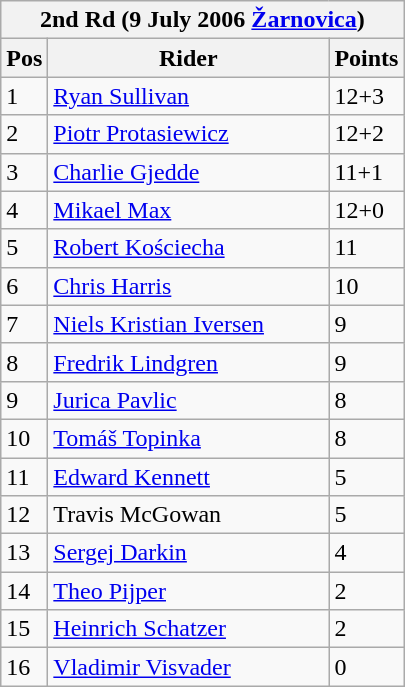<table class="wikitable">
<tr>
<th colspan="6">2nd Rd (9 July 2006  <a href='#'>Žarnovica</a>)</th>
</tr>
<tr>
<th width=20>Pos</th>
<th width=180>Rider</th>
<th width=40>Points</th>
</tr>
<tr>
<td>1</td>
<td style="text-align:left;"> <a href='#'>Ryan Sullivan</a></td>
<td>12+3</td>
</tr>
<tr>
<td>2</td>
<td style="text-align:left;"> <a href='#'>Piotr Protasiewicz</a></td>
<td>12+2</td>
</tr>
<tr>
<td>3</td>
<td style="text-align:left;"> <a href='#'>Charlie Gjedde</a></td>
<td>11+1</td>
</tr>
<tr>
<td>4</td>
<td style="text-align:left;"> <a href='#'>Mikael Max</a></td>
<td>12+0</td>
</tr>
<tr>
<td>5</td>
<td style="text-align:left;"> <a href='#'>Robert Kościecha</a></td>
<td>11</td>
</tr>
<tr>
<td>6</td>
<td style="text-align:left;"> <a href='#'>Chris Harris</a></td>
<td>10</td>
</tr>
<tr>
<td>7</td>
<td style="text-align:left;"> <a href='#'>Niels Kristian Iversen</a></td>
<td>9</td>
</tr>
<tr>
<td>8</td>
<td style="text-align:left;"> <a href='#'>Fredrik Lindgren</a></td>
<td>9</td>
</tr>
<tr>
<td>9</td>
<td style="text-align:left;"> <a href='#'>Jurica Pavlic</a></td>
<td>8</td>
</tr>
<tr>
<td>10</td>
<td style="text-align:left;"> <a href='#'>Tomáš Topinka</a></td>
<td>8</td>
</tr>
<tr>
<td>11</td>
<td style="text-align:left;"> <a href='#'>Edward Kennett</a></td>
<td>5</td>
</tr>
<tr>
<td>12</td>
<td style="text-align:left;"> Travis McGowan</td>
<td>5</td>
</tr>
<tr>
<td>13</td>
<td style="text-align:left;"> <a href='#'>Sergej Darkin</a></td>
<td>4</td>
</tr>
<tr>
<td>14</td>
<td style="text-align:left;"> <a href='#'>Theo Pijper</a></td>
<td>2</td>
</tr>
<tr>
<td>15</td>
<td style="text-align:left;"> <a href='#'>Heinrich Schatzer</a></td>
<td>2</td>
</tr>
<tr>
<td>16</td>
<td style="text-align:left;"> <a href='#'>Vladimir Visvader</a></td>
<td>0</td>
</tr>
</table>
